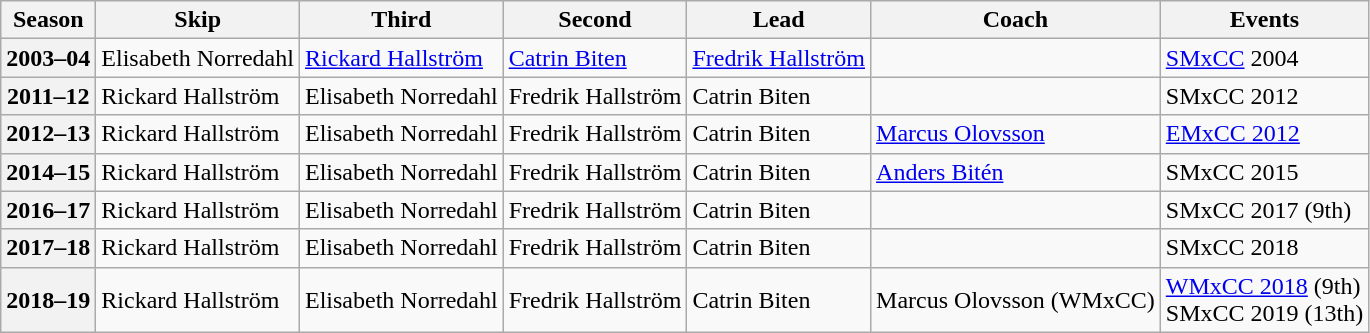<table class="wikitable">
<tr>
<th scope="col">Season</th>
<th scope="col">Skip</th>
<th scope="col">Third</th>
<th scope="col">Second</th>
<th scope="col">Lead</th>
<th scope="col">Coach</th>
<th scope="col">Events</th>
</tr>
<tr>
<th scope="row">2003–04</th>
<td>Elisabeth Norredahl</td>
<td><a href='#'>Rickard Hallström</a></td>
<td><a href='#'>Catrin Biten</a></td>
<td><a href='#'>Fredrik Hallström</a></td>
<td></td>
<td><a href='#'>SMxCC</a> 2004 </td>
</tr>
<tr>
<th scope="row">2011–12</th>
<td>Rickard Hallström</td>
<td>Elisabeth Norredahl</td>
<td>Fredrik Hallström</td>
<td>Catrin Biten</td>
<td></td>
<td>SMxCC 2012 </td>
</tr>
<tr>
<th scope="row">2012–13</th>
<td>Rickard Hallström</td>
<td>Elisabeth Norredahl</td>
<td>Fredrik Hallström</td>
<td>Catrin Biten</td>
<td><a href='#'>Marcus Olovsson</a></td>
<td><a href='#'>EMxCC 2012</a> </td>
</tr>
<tr>
<th scope="row">2014–15</th>
<td>Rickard Hallström</td>
<td>Elisabeth Norredahl</td>
<td>Fredrik Hallström</td>
<td>Catrin Biten</td>
<td><a href='#'>Anders Bitén</a></td>
<td>SMxCC 2015 </td>
</tr>
<tr>
<th scope="row">2016–17</th>
<td>Rickard Hallström</td>
<td>Elisabeth Norredahl</td>
<td>Fredrik Hallström</td>
<td>Catrin Biten</td>
<td></td>
<td>SMxCC 2017 (9th)</td>
</tr>
<tr>
<th scope="row">2017–18</th>
<td>Rickard Hallström</td>
<td>Elisabeth Norredahl</td>
<td>Fredrik Hallström</td>
<td>Catrin Biten</td>
<td></td>
<td>SMxCC 2018 </td>
</tr>
<tr>
<th scope="row">2018–19</th>
<td>Rickard Hallström</td>
<td>Elisabeth Norredahl</td>
<td>Fredrik Hallström</td>
<td>Catrin Biten</td>
<td>Marcus Olovsson (WMxCC)</td>
<td><a href='#'>WMxCC 2018</a> (9th)<br>SMxCC 2019 (13th)</td>
</tr>
</table>
